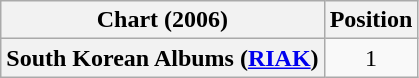<table class="wikitable plainrowheaders">
<tr>
<th>Chart (2006)</th>
<th>Position</th>
</tr>
<tr>
<th scope="row">South Korean Albums (<a href='#'>RIAK</a>)</th>
<td style="text-align:center;">1</td>
</tr>
</table>
